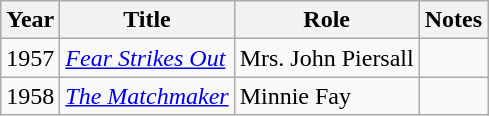<table class="wikitable">
<tr>
<th>Year</th>
<th>Title</th>
<th>Role</th>
<th>Notes</th>
</tr>
<tr>
<td>1957</td>
<td><em><a href='#'>Fear Strikes Out</a></em></td>
<td>Mrs. John Piersall</td>
<td></td>
</tr>
<tr>
<td>1958</td>
<td><em><a href='#'>The Matchmaker </a></em></td>
<td>Minnie Fay</td>
<td></td>
</tr>
</table>
